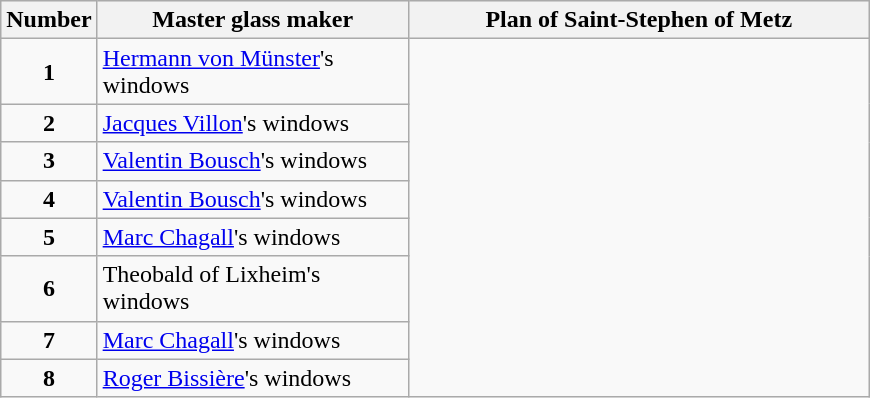<table class="wikitable" style="margin:1em auto;">
<tr style="background:#efefef;">
<th style="width:40px; text-align:center;">Number</th>
<th style="width:200px; text-align:center;">Master glass maker</th>
<th style="width:300px; text-align:center;">Plan of Saint-Stephen of Metz</th>
</tr>
<tr>
<td style="text-align:center;"><strong>1</strong></td>
<td style="text-align:left;"><a href='#'>Hermann von Münster</a>'s windows</td>
<td rowspan="8" style="text-align:center;"><br>







</td>
</tr>
<tr>
<td style="text-align:center;"><strong>2</strong></td>
<td style="text-align:left;"><a href='#'>Jacques Villon</a>'s windows</td>
</tr>
<tr>
<td style="text-align:center;"><strong>3</strong></td>
<td style="text-align:left;"><a href='#'>Valentin Bousch</a>'s windows</td>
</tr>
<tr>
<td style="text-align:center;"><strong>4</strong></td>
<td style="text-align:left;"><a href='#'>Valentin Bousch</a>'s windows</td>
</tr>
<tr>
<td style="text-align:center;"><strong>5</strong></td>
<td style="text-align:left;"><a href='#'>Marc Chagall</a>'s windows</td>
</tr>
<tr>
<td style="text-align:center;"><strong>6</strong></td>
<td style="text-align:left;">Theobald of Lixheim's windows</td>
</tr>
<tr>
<td style="text-align:center;"><strong>7</strong></td>
<td style="text-align:left;"><a href='#'>Marc Chagall</a>'s windows</td>
</tr>
<tr>
<td style="text-align:center;"><strong>8</strong></td>
<td style="text-align:left;"><a href='#'>Roger Bissière</a>'s windows</td>
</tr>
</table>
